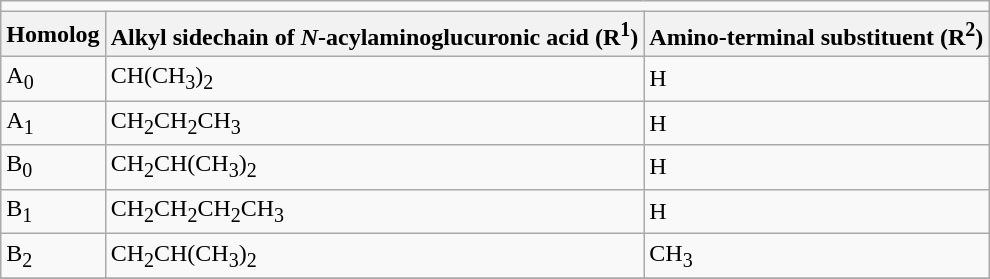<table class="wikitable">
<tr>
<td colspan="3"></td>
</tr>
<tr>
<th>Homolog</th>
<th>Alkyl sidechain of <em>N</em>-acylaminoglucuronic acid (R<sup>1</sup>)</th>
<th>Amino-terminal substituent (R<sup>2</sup>)</th>
</tr>
<tr>
<td>A<sub>0</sub></td>
<td>CH(CH<sub>3</sub>)<sub>2</sub></td>
<td>H</td>
</tr>
<tr>
<td>A<sub>1</sub></td>
<td>CH<sub>2</sub>CH<sub>2</sub>CH<sub>3</sub></td>
<td>H</td>
</tr>
<tr>
<td>B<sub>0</sub></td>
<td>CH<sub>2</sub>CH(CH<sub>3</sub>)<sub>2</sub></td>
<td>H</td>
</tr>
<tr>
<td>B<sub>1</sub></td>
<td>CH<sub>2</sub>CH<sub>2</sub>CH<sub>2</sub>CH<sub>3</sub></td>
<td>H</td>
</tr>
<tr>
<td>B<sub>2</sub></td>
<td>CH<sub>2</sub>CH(CH<sub>3</sub>)<sub>2</sub></td>
<td>CH<sub>3</sub></td>
</tr>
<tr>
</tr>
</table>
